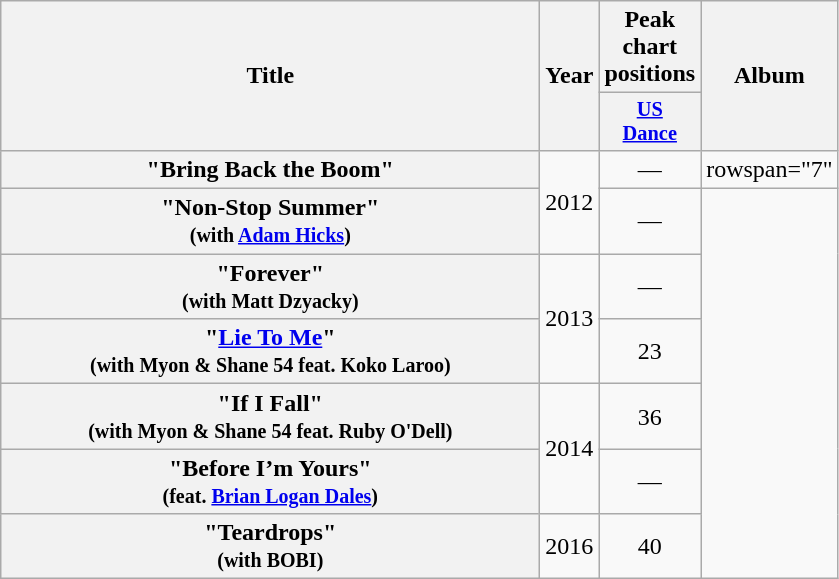<table class="wikitable plainrowheaders" style="text-align:center;">
<tr>
<th scope="col" rowspan="2" style="width:22em;">Title</th>
<th scope="col" rowspan="2" style="width:1em;">Year</th>
<th scope="col">Peak chart positions</th>
<th scope="col" rowspan="2">Album</th>
</tr>
<tr>
<th scope="col" style="width:3em;font-size:85%;"><a href='#'>US<br>Dance</a><br></th>
</tr>
<tr>
<th scope="row">"Bring Back the Boom"</th>
<td rowspan="2">2012</td>
<td>—</td>
<td>rowspan="7" </td>
</tr>
<tr>
<th scope="row">"Non-Stop Summer"<br><small>(with <a href='#'>Adam Hicks</a>)</small></th>
<td>—</td>
</tr>
<tr>
<th scope="row">"Forever"<br><small>(with Matt Dzyacky)</small></th>
<td rowspan="2">2013</td>
<td>—</td>
</tr>
<tr>
<th scope="row">"<a href='#'>Lie To Me</a>"<br><small>(with Myon & Shane 54 feat. Koko Laroo)</small></th>
<td>23</td>
</tr>
<tr>
<th scope="row">"If I Fall"<br><small>(with Myon & Shane 54 feat. Ruby O'Dell)</small></th>
<td rowspan="2">2014</td>
<td>36</td>
</tr>
<tr>
<th scope="row">"Before I’m Yours"<br><small>(feat. <a href='#'>Brian Logan Dales</a>)</small></th>
<td>—</td>
</tr>
<tr>
<th scope="row">"Teardrops"<br><small>(with BOBI)</small></th>
<td>2016</td>
<td>40</td>
</tr>
</table>
